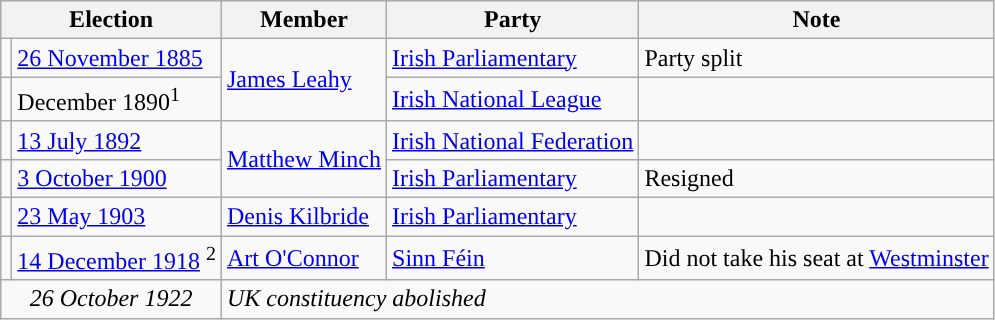<table class="wikitable">
<tr>
<th colspan="2">Election</th>
<th>Member</th>
<th>Party</th>
<th>Note</th>
</tr>
<tr>
<td style="color:inherit;background-color: "></td>
<td><a href='#'>26 November 1885</a></td>
<td rowspan="2"><a href='#'>James Leahy</a></td>
<td><a href='#'>Irish Parliamentary</a></td>
<td>Party split</td>
</tr>
<tr>
<td style="color:inherit;background-color: "></td>
<td>December 1890<sup>1</sup></td>
<td><a href='#'>Irish National League</a></td>
<td></td>
</tr>
<tr>
<td style="color:inherit;background-color: "></td>
<td><a href='#'>13 July 1892</a></td>
<td rowspan="2"><a href='#'>Matthew Minch</a></td>
<td><a href='#'>Irish National Federation</a></td>
<td></td>
</tr>
<tr>
<td style="color:inherit;background-color: "></td>
<td><a href='#'>3 October 1900</a></td>
<td><a href='#'>Irish Parliamentary</a></td>
<td>Resigned</td>
</tr>
<tr>
<td style="color:inherit;background-color: "></td>
<td><a href='#'>23 May 1903</a></td>
<td><a href='#'>Denis Kilbride</a></td>
<td><a href='#'>Irish Parliamentary</a></td>
<td></td>
</tr>
<tr>
<td style="color:inherit;background-color: "></td>
<td><a href='#'>14 December 1918</a> <sup>2</sup></td>
<td><a href='#'>Art O'Connor</a></td>
<td><a href='#'>Sinn Féin</a></td>
<td>Did not take his seat at <a href='#'>Westminster</a></td>
</tr>
<tr>
<td colspan="2" align="center"><em>26 October 1922</em></td>
<td colspan="3"><em>UK constituency abolished</em></td>
</tr>
</table>
